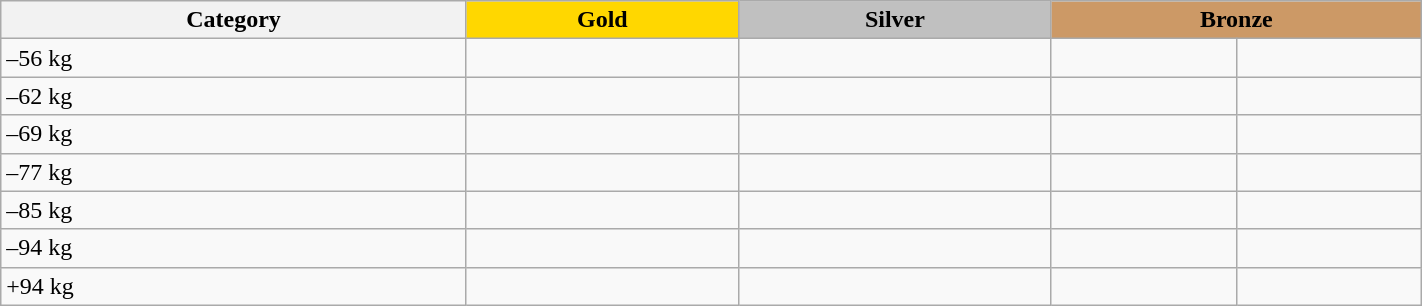<table class=wikitable  width=75%>
<tr>
<th>Category</th>
<th style="background: gold">Gold</th>
<th style="background: silver">Silver</th>
<th style="background: #cc9966" colspan=2>Bronze</th>
</tr>
<tr>
<td>–56 kg</td>
<td></td>
<td></td>
<td></td>
<td></td>
</tr>
<tr>
<td>–62 kg</td>
<td></td>
<td></td>
<td></td>
<td></td>
</tr>
<tr>
<td>–69 kg</td>
<td></td>
<td></td>
<td></td>
<td></td>
</tr>
<tr>
<td>–77 kg</td>
<td></td>
<td></td>
<td></td>
<td></td>
</tr>
<tr>
<td>–85 kg</td>
<td></td>
<td></td>
<td></td>
<td></td>
</tr>
<tr>
<td>–94 kg</td>
<td></td>
<td></td>
<td></td>
<td></td>
</tr>
<tr>
<td>+94 kg</td>
<td></td>
<td></td>
<td></td>
<td></td>
</tr>
</table>
